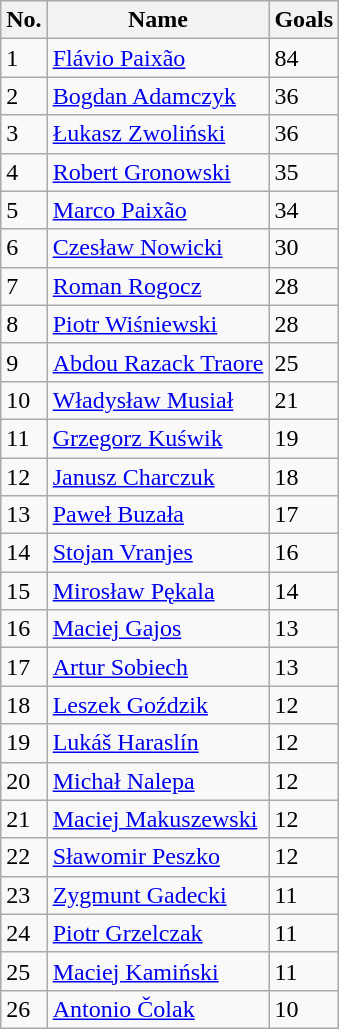<table class="wikitable" style="display: inline-table;">
<tr>
<th>No.</th>
<th>Name</th>
<th>Goals</th>
</tr>
<tr>
<td>1</td>
<td><a href='#'>Flávio Paixão</a></td>
<td>84</td>
</tr>
<tr>
<td>2</td>
<td><a href='#'>Bogdan Adamczyk</a></td>
<td>36</td>
</tr>
<tr>
<td>3</td>
<td><a href='#'>Łukasz Zwoliński</a></td>
<td>36</td>
</tr>
<tr>
<td>4</td>
<td><a href='#'>Robert Gronowski</a></td>
<td>35</td>
</tr>
<tr>
<td>5</td>
<td><a href='#'>Marco Paixão</a></td>
<td>34</td>
</tr>
<tr>
<td>6</td>
<td><a href='#'>Czesław Nowicki</a></td>
<td>30</td>
</tr>
<tr>
<td>7</td>
<td><a href='#'>Roman Rogocz</a></td>
<td>28</td>
</tr>
<tr>
<td>8</td>
<td><a href='#'>Piotr Wiśniewski</a></td>
<td>28</td>
</tr>
<tr>
<td>9</td>
<td><a href='#'>Abdou Razack Traore</a></td>
<td>25</td>
</tr>
<tr>
<td>10</td>
<td><a href='#'>Władysław Musiał</a></td>
<td>21</td>
</tr>
<tr>
<td>11</td>
<td><a href='#'>Grzegorz Kuświk</a></td>
<td>19</td>
</tr>
<tr>
<td>12</td>
<td><a href='#'>Janusz Charczuk</a></td>
<td>18</td>
</tr>
<tr>
<td>13</td>
<td><a href='#'>Paweł Buzała</a></td>
<td>17</td>
</tr>
<tr>
<td>14</td>
<td><a href='#'>Stojan Vranjes</a></td>
<td>16</td>
</tr>
<tr>
<td>15</td>
<td><a href='#'>Mirosław Pękala</a></td>
<td>14</td>
</tr>
<tr>
<td>16</td>
<td><a href='#'>Maciej Gajos</a></td>
<td>13</td>
</tr>
<tr>
<td>17</td>
<td><a href='#'>Artur Sobiech</a></td>
<td>13</td>
</tr>
<tr>
<td>18</td>
<td><a href='#'>Leszek Goździk</a></td>
<td>12</td>
</tr>
<tr>
<td>19</td>
<td><a href='#'>Lukáš Haraslín</a></td>
<td>12</td>
</tr>
<tr>
<td>20</td>
<td><a href='#'>Michał Nalepa</a></td>
<td>12</td>
</tr>
<tr>
<td>21</td>
<td><a href='#'>Maciej Makuszewski</a></td>
<td>12</td>
</tr>
<tr>
<td>22</td>
<td><a href='#'>Sławomir Peszko</a></td>
<td>12</td>
</tr>
<tr>
<td>23</td>
<td><a href='#'>Zygmunt Gadecki</a></td>
<td>11</td>
</tr>
<tr>
<td>24</td>
<td><a href='#'>Piotr Grzelczak</a></td>
<td>11</td>
</tr>
<tr>
<td>25</td>
<td><a href='#'>Maciej Kamiński</a></td>
<td>11</td>
</tr>
<tr>
<td>26</td>
<td><a href='#'>Antonio Čolak</a></td>
<td>10</td>
</tr>
</table>
